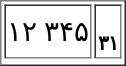<table style="margin:1em auto;" border="1">
<tr size="40">
<td style="text-align:center; background:white; font-size:14pt; color:black;">۱۲  ۳۴۵</td>
<td style="text-align:center; background:white; font-size:10pt; color:black;"><small></small><br><strong>۳۱</strong></td>
</tr>
<tr>
</tr>
</table>
